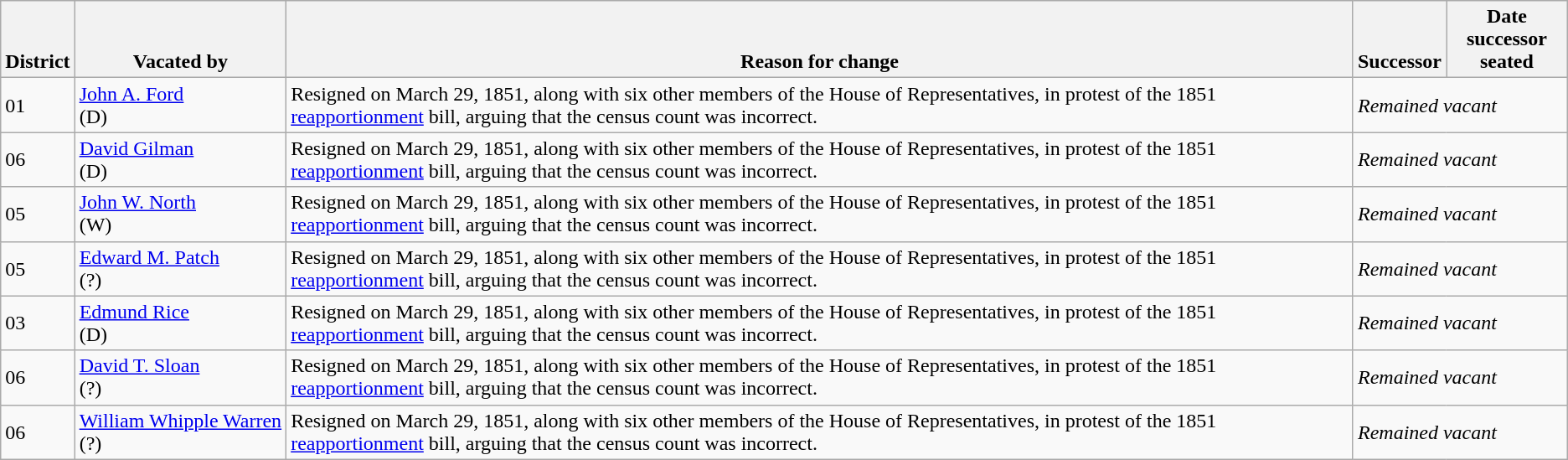<table class="wikitable sortable">
<tr style="vertical-align:bottom;">
<th>District</th>
<th>Vacated by</th>
<th>Reason for change</th>
<th>Successor</th>
<th>Date successor<br>seated</th>
</tr>
<tr>
<td>01</td>
<td nowrap ><a href='#'>John A. Ford</a><br>(D)</td>
<td>Resigned on March 29, 1851, along with six other members of the House of Representatives, in protest of the 1851 <a href='#'>reapportionment</a> bill, arguing that the census count was incorrect.</td>
<td colspan="2"><em>Remained vacant</em></td>
</tr>
<tr>
<td>06</td>
<td nowrap ><a href='#'>David Gilman</a><br>(D)</td>
<td>Resigned on March 29, 1851, along with six other members of the House of Representatives, in protest of the 1851 <a href='#'>reapportionment</a> bill, arguing that the census count was incorrect.</td>
<td colspan="2"><em>Remained vacant</em></td>
</tr>
<tr>
<td>05</td>
<td nowrap ><a href='#'>John W. North</a><br>(W)</td>
<td>Resigned on March 29, 1851, along with six other members of the House of Representatives, in protest of the 1851 <a href='#'>reapportionment</a> bill, arguing that the census count was incorrect.</td>
<td colspan="2"><em>Remained vacant</em></td>
</tr>
<tr>
<td>05</td>
<td nowrap ><a href='#'>Edward M. Patch</a><br>(?)</td>
<td>Resigned on March 29, 1851, along with six other members of the House of Representatives, in protest of the 1851 <a href='#'>reapportionment</a> bill, arguing that the census count was incorrect.</td>
<td colspan="2"><em>Remained vacant</em></td>
</tr>
<tr>
<td>03</td>
<td nowrap ><a href='#'>Edmund Rice</a><br>(D)</td>
<td>Resigned on March 29, 1851, along with six other members of the House of Representatives, in protest of the 1851 <a href='#'>reapportionment</a> bill, arguing that the census count was incorrect.</td>
<td colspan="2"><em>Remained vacant</em></td>
</tr>
<tr>
<td>06</td>
<td nowrap ><a href='#'>David T. Sloan</a><br>(?)</td>
<td>Resigned on March 29, 1851, along with six other members of the House of Representatives, in protest of the 1851 <a href='#'>reapportionment</a> bill, arguing that the census count was incorrect.</td>
<td colspan="2"><em>Remained vacant</em></td>
</tr>
<tr>
<td>06</td>
<td nowrap ><a href='#'>William Whipple Warren</a><br>(?)</td>
<td>Resigned on March 29, 1851, along with six other members of the House of Representatives, in protest of the 1851 <a href='#'>reapportionment</a> bill, arguing that the census count was incorrect.</td>
<td colspan="2"><em>Remained vacant</em></td>
</tr>
</table>
